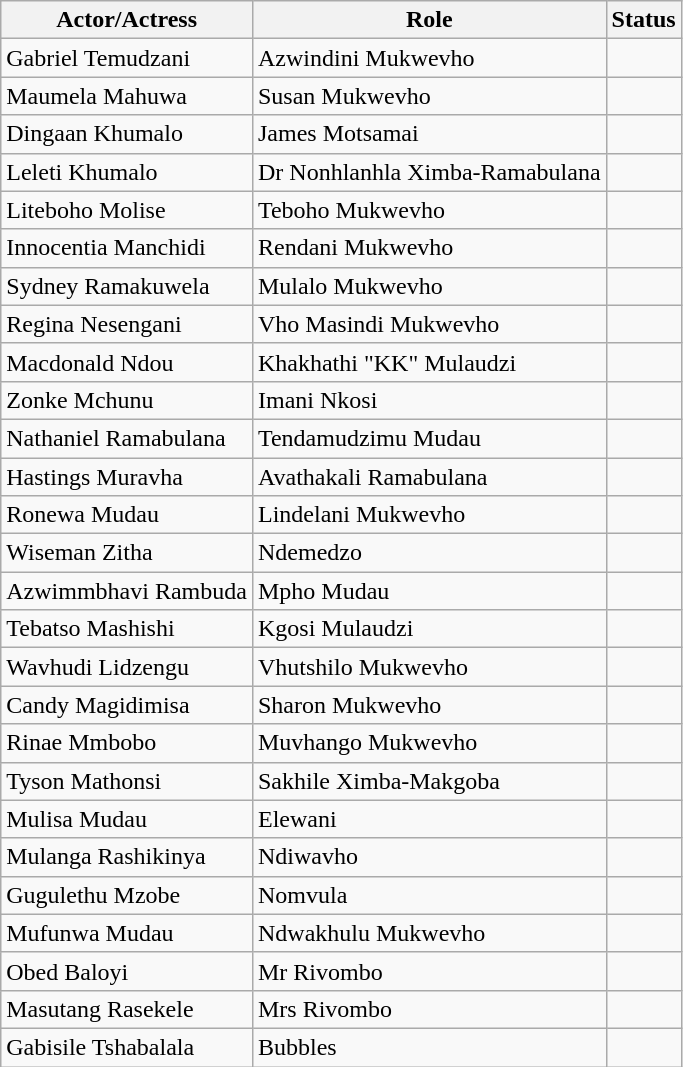<table class="wikitable" style="text-align:left;">
<tr>
<th>Actor/Actress</th>
<th>Role</th>
<th>Status</th>
</tr>
<tr>
<td>Gabriel Temudzani</td>
<td>Azwindini Mukwevho</td>
<td></td>
</tr>
<tr>
<td>Maumela Mahuwa</td>
<td>Susan Mukwevho</td>
<td></td>
</tr>
<tr>
<td>Dingaan Khumalo</td>
<td>James Motsamai</td>
<td></td>
</tr>
<tr>
<td>Leleti Khumalo</td>
<td>Dr Nonhlanhla Ximba-Ramabulana</td>
<td></td>
</tr>
<tr>
<td>Liteboho Molise</td>
<td>Teboho Mukwevho</td>
<td></td>
</tr>
<tr>
<td>Innocentia Manchidi</td>
<td>Rendani Mukwevho</td>
<td></td>
</tr>
<tr>
<td>Sydney Ramakuwela</td>
<td>Mulalo Mukwevho</td>
<td></td>
</tr>
<tr>
<td>Regina Nesengani</td>
<td>Vho Masindi Mukwevho</td>
<td></td>
</tr>
<tr>
<td>Macdonald Ndou</td>
<td>Khakhathi "KK" Mulaudzi</td>
<td></td>
</tr>
<tr>
<td>Zonke Mchunu</td>
<td>Imani Nkosi</td>
<td></td>
</tr>
<tr>
<td>Nathaniel Ramabulana</td>
<td>Tendamudzimu Mudau</td>
<td></td>
</tr>
<tr>
<td>Hastings Muravha</td>
<td>Avathakali Ramabulana</td>
<td></td>
</tr>
<tr>
<td>Ronewa Mudau</td>
<td>Lindelani Mukwevho</td>
<td></td>
</tr>
<tr>
<td>Wiseman Zitha</td>
<td>Ndemedzo</td>
<td></td>
</tr>
<tr>
<td>Azwimmbhavi Rambuda</td>
<td>Mpho Mudau</td>
<td></td>
</tr>
<tr>
<td>Tebatso Mashishi</td>
<td>Kgosi Mulaudzi</td>
<td></td>
</tr>
<tr>
<td>Wavhudi Lidzengu</td>
<td>Vhutshilo Mukwevho</td>
<td></td>
</tr>
<tr>
<td>Candy Magidimisa</td>
<td>Sharon Mukwevho</td>
<td></td>
</tr>
<tr>
<td>Rinae Mmbobo</td>
<td>Muvhango Mukwevho</td>
<td></td>
</tr>
<tr>
<td>Tyson Mathonsi</td>
<td>Sakhile Ximba-Makgoba</td>
<td></td>
</tr>
<tr>
<td>Mulisa Mudau</td>
<td>Elewani</td>
<td></td>
</tr>
<tr>
<td>Mulanga Rashikinya</td>
<td>Ndiwavho</td>
<td></td>
</tr>
<tr>
<td>Gugulethu Mzobe</td>
<td>Nomvula</td>
<td></td>
</tr>
<tr>
<td>Mufunwa Mudau</td>
<td>Ndwakhulu Mukwevho</td>
<td></td>
</tr>
<tr>
<td>Obed Baloyi</td>
<td>Mr Rivombo</td>
<td></td>
</tr>
<tr>
<td>Masutang Rasekele</td>
<td>Mrs Rivombo</td>
<td></td>
</tr>
<tr>
<td>Gabisile Tshabalala</td>
<td>Bubbles</td>
<td></td>
</tr>
</table>
